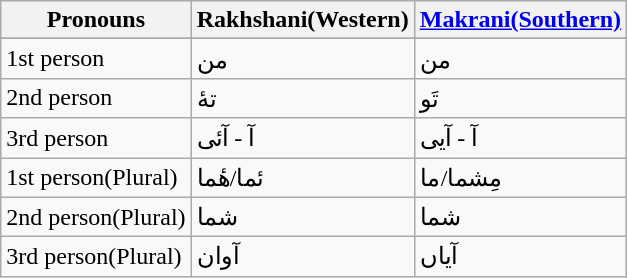<table class="wikitable sortable">
<tr>
<th>Pronouns</th>
<th>Rakhshani(Western)</th>
<th><a href='#'>Makrani(Southern)</a></th>
</tr>
<tr>
</tr>
<tr>
<td>1st person</td>
<td>من</td>
<td>من</td>
</tr>
<tr>
<td>2nd person</td>
<td>تهٔ</td>
<td>تَو</td>
</tr>
<tr>
<td>3rd person</td>
<td>آ - آئی</td>
<td>آ - آیی</td>
</tr>
<tr>
<td>1st person(Plural)</td>
<td>ئما/هٔما</td>
<td>مِشما/ما</td>
</tr>
<tr>
<td>2nd person(Plural)</td>
<td>شما</td>
<td>شما</td>
</tr>
<tr>
<td>3rd person(Plural)</td>
<td>آوان</td>
<td>آیاں</td>
</tr>
</table>
